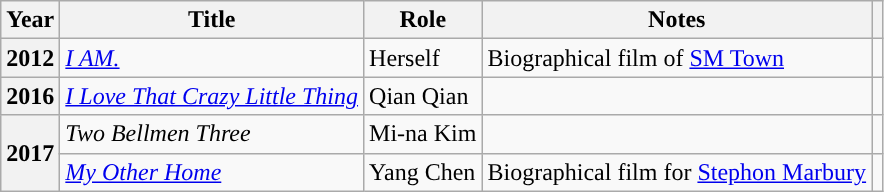<table class="wikitable plainrowheaders sortable">
<tr>
<th scope="col">Year</th>
<th scope="col">Title</th>
<th scope="col">Role</th>
<th scope="col">Notes</th>
<th scope="col" class="unsortable"></th>
</tr>
<tr>
<th scope="row">2012</th>
<td><em><a href='#'>I AM.</a></em></td>
<td>Herself</td>
<td>Biographical film of <a href='#'>SM Town</a></td>
<td style="text-align:center"></td>
</tr>
<tr>
<th scope="row">2016</th>
<td><em><a href='#'>I Love That Crazy Little Thing</a></em></td>
<td>Qian Qian</td>
<td></td>
<td style="text-align:center"></td>
</tr>
<tr>
<th scope="row" rowspan="2">2017</th>
<td><em>Two Bellmen Three</em></td>
<td>Mi-na Kim</td>
<td></td>
<td style="text-align:center"></td>
</tr>
<tr>
<td><em><a href='#'>My Other Home</a></em></td>
<td>Yang Chen</td>
<td>Biographical film for <a href='#'>Stephon Marbury</a></td>
<td style="text-align:center"></td>
</tr>
</table>
